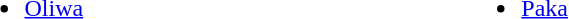<table style="width:50%;">
<tr>
<td><br><ul><li><a href='#'>Oliwa</a></li></ul></td>
<td><br><ul><li><a href='#'>Paka</a></li></ul></td>
</tr>
</table>
